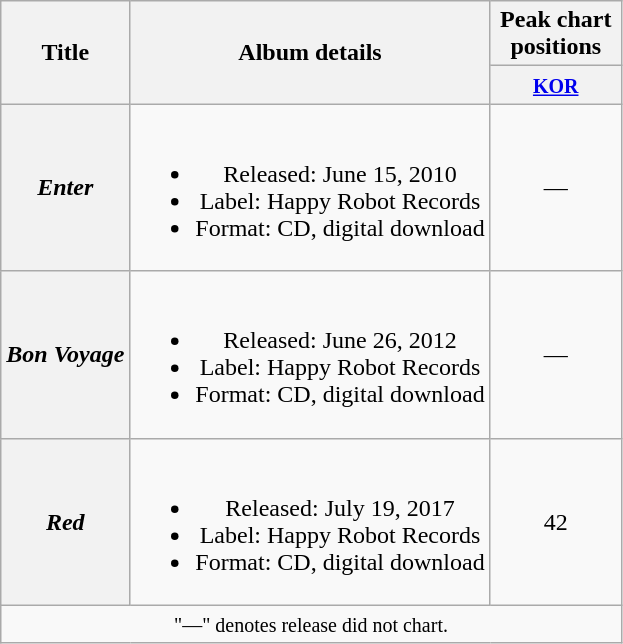<table class="wikitable plainrowheaders" style="text-align:center;">
<tr>
<th rowspan="2" scope="col">Title</th>
<th rowspan="2" scope="col">Album details</th>
<th colspan="1" scope="col" style="width:5em;">Peak chart positions</th>
</tr>
<tr>
<th><small><a href='#'>KOR</a></small><br></th>
</tr>
<tr>
<th scope="row"><em>Enter</em></th>
<td><br><ul><li>Released: June 15, 2010</li><li>Label: Happy Robot Records</li><li>Format: CD, digital download</li></ul></td>
<td>—</td>
</tr>
<tr>
<th scope="row"><em>Bon Voyage</em></th>
<td><br><ul><li>Released: June 26, 2012</li><li>Label: Happy Robot Records</li><li>Format: CD, digital download</li></ul></td>
<td>—</td>
</tr>
<tr>
<th scope="row"><em>Red</em></th>
<td><br><ul><li>Released: July 19, 2017</li><li>Label: Happy Robot Records</li><li>Format: CD, digital download</li></ul></td>
<td>42</td>
</tr>
<tr>
<td colspan="3"><small>"—" denotes release did not chart.</small></td>
</tr>
</table>
